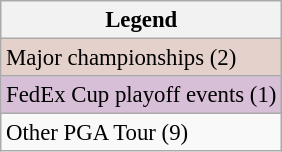<table class="wikitable" style="font-size:95%;">
<tr>
<th>Legend</th>
</tr>
<tr style="background:#e5d1cb;">
<td>Major championships (2)</td>
</tr>
<tr style="background:thistle;">
<td>FedEx Cup playoff events (1)</td>
</tr>
<tr>
<td>Other PGA Tour (9)</td>
</tr>
</table>
